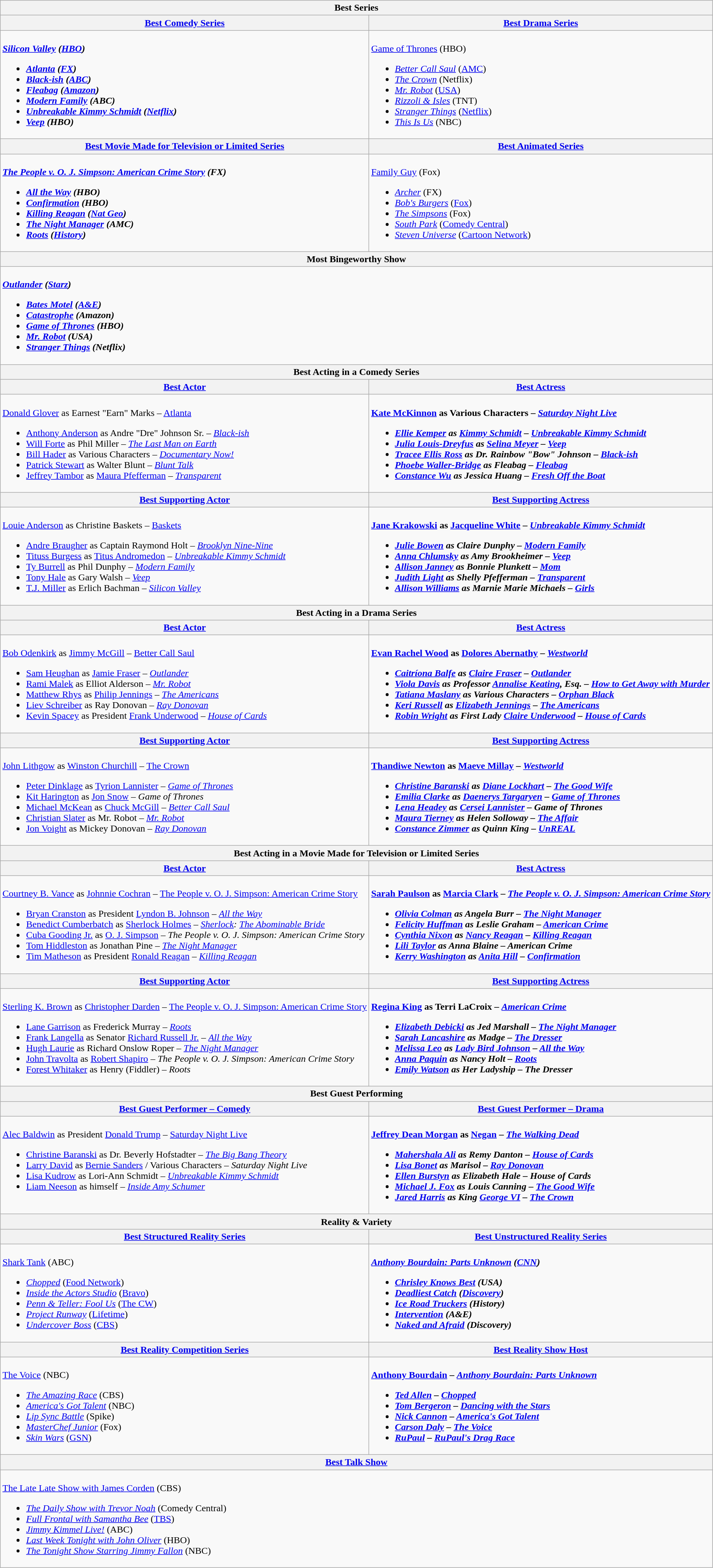<table class=wikitable style="width=72%">
<tr>
<th colspan="2">Best Series</th>
</tr>
<tr>
<th><a href='#'>Best Comedy Series</a></th>
<th><a href='#'>Best Drama Series</a></th>
</tr>
<tr>
<td valign="top"><br><strong><em><a href='#'>Silicon Valley</a><em> (<a href='#'>HBO</a>)<strong><ul><li></em><a href='#'>Atlanta</a><em> (<a href='#'>FX</a>)</li><li></em><a href='#'>Black-ish</a><em> (<a href='#'>ABC</a>)</li><li></em><a href='#'>Fleabag</a><em> (<a href='#'>Amazon</a>)</li><li></em><a href='#'>Modern Family</a><em> (ABC)</li><li></em><a href='#'>Unbreakable Kimmy Schmidt</a><em> (<a href='#'>Netflix</a>)</li><li></em><a href='#'>Veep</a><em> (HBO)</li></ul></td>
<td valign="top"><br></em></strong><a href='#'>Game of Thrones</a></em> (HBO)</strong><ul><li><em><a href='#'>Better Call Saul</a></em> (<a href='#'>AMC</a>)</li><li><em><a href='#'>The Crown</a></em> (Netflix)</li><li><em><a href='#'>Mr. Robot</a></em> (<a href='#'>USA</a>)</li><li><em><a href='#'>Rizzoli & Isles</a></em> (TNT)</li><li><em><a href='#'>Stranger Things</a></em> (<a href='#'>Netflix</a>)</li><li><em><a href='#'>This Is Us</a></em> (NBC)</li></ul></td>
</tr>
<tr>
<th><a href='#'>Best Movie Made for Television or Limited Series</a></th>
<th><a href='#'>Best Animated Series</a></th>
</tr>
<tr>
<td valign="top"><br><strong><em><a href='#'>The People v. O. J. Simpson: American Crime Story</a><em> (FX)<strong><ul><li></em><a href='#'>All the Way</a><em> (HBO)</li><li></em><a href='#'>Confirmation</a><em> (HBO)</li><li></em><a href='#'>Killing Reagan</a><em> (<a href='#'>Nat Geo</a>)</li><li></em><a href='#'>The Night Manager</a><em> (AMC)</li><li></em><a href='#'>Roots</a><em> (<a href='#'>History</a>)</li></ul></td>
<td valign="top"><br></em></strong><a href='#'>Family Guy</a></em> (Fox)</strong><ul><li><em><a href='#'>Archer</a></em> (FX)</li><li><em><a href='#'>Bob's Burgers</a></em> (<a href='#'>Fox</a>)</li><li><em><a href='#'>The Simpsons</a></em> (Fox)</li><li><em><a href='#'>South Park</a></em> (<a href='#'>Comedy Central</a>)</li><li><em><a href='#'>Steven Universe</a></em> (<a href='#'>Cartoon Network</a>)</li></ul></td>
</tr>
<tr>
<th colspan="2">Most Bingeworthy Show</th>
</tr>
<tr>
<td valign="top" colspan="2"><br><strong><em><a href='#'>Outlander</a><em> (<a href='#'>Starz</a>)<strong><ul><li></em><a href='#'>Bates Motel</a><em> (<a href='#'>A&E</a>)</li><li></em><a href='#'>Catastrophe</a><em> (Amazon)</li><li></em><a href='#'>Game of Thrones</a><em> (HBO)</li><li></em><a href='#'>Mr. Robot</a><em> (USA)</li><li></em><a href='#'>Stranger Things</a><em> (Netflix)</li></ul></td>
</tr>
<tr>
<th colspan="2">Best Acting in a Comedy Series</th>
</tr>
<tr>
<th><a href='#'>Best Actor</a></th>
<th><a href='#'>Best Actress</a></th>
</tr>
<tr>
<td valign="top"><br></strong><a href='#'>Donald Glover</a> as Earnest "Earn" Marks – </em><a href='#'>Atlanta</a></em></strong><ul><li><a href='#'>Anthony Anderson</a> as Andre "Dre" Johnson Sr. – <em><a href='#'>Black-ish</a></em></li><li><a href='#'>Will Forte</a> as Phil Miller – <em><a href='#'>The Last Man on Earth</a></em></li><li><a href='#'>Bill Hader</a> as Various Characters – <em><a href='#'>Documentary Now!</a></em></li><li><a href='#'>Patrick Stewart</a> as Walter Blunt – <em><a href='#'>Blunt Talk</a></em></li><li><a href='#'>Jeffrey Tambor</a> as <a href='#'>Maura Pfefferman</a> – <em><a href='#'>Transparent</a></em></li></ul></td>
<td valign="top"><br><strong><a href='#'>Kate McKinnon</a> as Various Characters – <em><a href='#'>Saturday Night Live</a><strong><em><ul><li><a href='#'>Ellie Kemper</a> as <a href='#'>Kimmy Schmidt</a> – </em><a href='#'>Unbreakable Kimmy Schmidt</a><em></li><li><a href='#'>Julia Louis-Dreyfus</a> as <a href='#'>Selina Meyer</a> – </em><a href='#'>Veep</a><em></li><li><a href='#'>Tracee Ellis Ross</a> as Dr. Rainbow "Bow" Johnson – </em><a href='#'>Black-ish</a><em></li><li><a href='#'>Phoebe Waller-Bridge</a> as Fleabag – </em><a href='#'>Fleabag</a><em></li><li><a href='#'>Constance Wu</a> as Jessica Huang – </em><a href='#'>Fresh Off the Boat</a><em></li></ul></td>
</tr>
<tr>
<th><a href='#'>Best Supporting Actor</a></th>
<th><a href='#'>Best Supporting Actress</a></th>
</tr>
<tr>
<td valign="top"><br></strong><a href='#'>Louie Anderson</a> as Christine Baskets – </em><a href='#'>Baskets</a></em></strong><ul><li><a href='#'>Andre Braugher</a> as Captain Raymond Holt – <em><a href='#'>Brooklyn Nine-Nine</a></em></li><li><a href='#'>Tituss Burgess</a> as <a href='#'>Titus Andromedon</a> – <em><a href='#'>Unbreakable Kimmy Schmidt</a></em></li><li><a href='#'>Ty Burrell</a> as Phil Dunphy – <em><a href='#'>Modern Family</a></em></li><li><a href='#'>Tony Hale</a> as Gary Walsh – <em><a href='#'>Veep</a></em></li><li><a href='#'>T.J. Miller</a> as Erlich Bachman – <em><a href='#'>Silicon Valley</a></em></li></ul></td>
<td valign="top"><br><strong><a href='#'>Jane Krakowski</a> as <a href='#'>Jacqueline White</a> – <em><a href='#'>Unbreakable Kimmy Schmidt</a><strong><em><ul><li><a href='#'>Julie Bowen</a> as Claire Dunphy – </em><a href='#'>Modern Family</a><em></li><li><a href='#'>Anna Chlumsky</a> as Amy Brookheimer – </em><a href='#'>Veep</a><em></li><li><a href='#'>Allison Janney</a> as Bonnie Plunkett – </em><a href='#'>Mom</a><em></li><li><a href='#'>Judith Light</a> as Shelly Pfefferman – </em><a href='#'>Transparent</a><em></li><li><a href='#'>Allison Williams</a> as Marnie Marie Michaels – </em><a href='#'>Girls</a><em></li></ul></td>
</tr>
<tr>
<th colspan="2">Best Acting in a Drama Series</th>
</tr>
<tr>
<th><a href='#'>Best Actor</a></th>
<th><a href='#'>Best Actress</a></th>
</tr>
<tr>
<td valign="top"><br></strong><a href='#'>Bob Odenkirk</a> as <a href='#'>Jimmy McGill</a> – </em><a href='#'>Better Call Saul</a></em></strong><ul><li><a href='#'>Sam Heughan</a> as <a href='#'>Jamie Fraser</a> – <em><a href='#'>Outlander</a></em></li><li><a href='#'>Rami Malek</a> as Elliot Alderson – <em><a href='#'>Mr. Robot</a></em></li><li><a href='#'>Matthew Rhys</a> as <a href='#'>Philip Jennings</a> – <em><a href='#'>The Americans</a></em></li><li><a href='#'>Liev Schreiber</a> as Ray Donovan – <em><a href='#'>Ray Donovan</a></em></li><li><a href='#'>Kevin Spacey</a> as President <a href='#'>Frank Underwood</a> – <em><a href='#'>House of Cards</a></em></li></ul></td>
<td valign="top"><br><strong><a href='#'>Evan Rachel Wood</a> as <a href='#'>Dolores Abernathy</a> – <em><a href='#'>Westworld</a><strong><em><ul><li><a href='#'>Caitríona Balfe</a> as <a href='#'>Claire Fraser</a> – </em><a href='#'>Outlander</a><em></li><li><a href='#'>Viola Davis</a> as Professor <a href='#'>Annalise Keating</a>, Esq. – </em><a href='#'>How to Get Away with Murder</a><em></li><li><a href='#'>Tatiana Maslany</a> as Various Characters – </em><a href='#'>Orphan Black</a><em></li><li><a href='#'>Keri Russell</a> as <a href='#'>Elizabeth Jennings</a> – </em><a href='#'>The Americans</a><em></li><li><a href='#'>Robin Wright</a> as First Lady <a href='#'>Claire Underwood</a> – </em><a href='#'>House of Cards</a><em></li></ul></td>
</tr>
<tr>
<th><a href='#'>Best Supporting Actor</a></th>
<th><a href='#'>Best Supporting Actress</a></th>
</tr>
<tr>
<td valign="top"><br></strong><a href='#'>John Lithgow</a> as <a href='#'>Winston Churchill</a> – </em><a href='#'>The Crown</a></em></strong><ul><li><a href='#'>Peter Dinklage</a> as <a href='#'>Tyrion Lannister</a> – <em><a href='#'>Game of Thrones</a></em></li><li><a href='#'>Kit Harington</a> as <a href='#'>Jon Snow</a> – <em>Game of Thrones</em></li><li><a href='#'>Michael McKean</a> as <a href='#'>Chuck McGill</a> – <em><a href='#'>Better Call Saul</a></em></li><li><a href='#'>Christian Slater</a> as Mr. Robot – <em><a href='#'>Mr. Robot</a></em></li><li><a href='#'>Jon Voight</a> as Mickey Donovan – <em><a href='#'>Ray Donovan</a></em></li></ul></td>
<td valign="top"><br><strong><a href='#'>Thandiwe Newton</a> as <a href='#'>Maeve Millay</a> – <em><a href='#'>Westworld</a><strong><em><ul><li><a href='#'>Christine Baranski</a> as <a href='#'>Diane Lockhart</a> – </em><a href='#'>The Good Wife</a><em></li><li><a href='#'>Emilia Clarke</a> as <a href='#'>Daenerys Targaryen</a> – </em><a href='#'>Game of Thrones</a><em></li><li><a href='#'>Lena Headey</a> as <a href='#'>Cersei Lannister</a> – </em>Game of Thrones<em></li><li><a href='#'>Maura Tierney</a> as Helen Solloway – </em><a href='#'>The Affair</a><em></li><li><a href='#'>Constance Zimmer</a> as Quinn King – </em><a href='#'>UnREAL</a><em></li></ul></td>
</tr>
<tr>
<th colspan="2">Best Acting in a Movie Made for Television or Limited Series</th>
</tr>
<tr>
<th><a href='#'>Best Actor</a></th>
<th><a href='#'>Best Actress</a></th>
</tr>
<tr>
<td valign="top"><br></strong><a href='#'>Courtney B. Vance</a> as <a href='#'>Johnnie Cochran</a> – </em><a href='#'>The People v. O. J. Simpson: American Crime Story</a></em></strong><ul><li><a href='#'>Bryan Cranston</a> as President <a href='#'>Lyndon B. Johnson</a> – <em><a href='#'>All the Way</a></em></li><li><a href='#'>Benedict Cumberbatch</a> as <a href='#'>Sherlock Holmes</a> – <em><a href='#'>Sherlock</a>: <a href='#'>The Abominable Bride</a></em></li><li><a href='#'>Cuba Gooding Jr.</a> as <a href='#'>O. J. Simpson</a> – <em>The People v. O. J. Simpson: American Crime Story</em></li><li><a href='#'>Tom Hiddleston</a> as Jonathan Pine – <em><a href='#'>The Night Manager</a></em></li><li><a href='#'>Tim Matheson</a> as President <a href='#'>Ronald Reagan</a> – <em><a href='#'>Killing Reagan</a></em></li></ul></td>
<td valign="top"><br><strong><a href='#'>Sarah Paulson</a> as <a href='#'>Marcia Clark</a> – <em><a href='#'>The People v. O. J. Simpson: American Crime Story</a><strong><em><ul><li><a href='#'>Olivia Colman</a> as Angela Burr – </em><a href='#'>The Night Manager</a><em></li><li><a href='#'>Felicity Huffman</a> as Leslie Graham – </em><a href='#'>American Crime</a><em></li><li><a href='#'>Cynthia Nixon</a> as <a href='#'>Nancy Reagan</a> – </em><a href='#'>Killing Reagan</a><em></li><li><a href='#'>Lili Taylor</a> as Anna Blaine – </em>American Crime<em></li><li><a href='#'>Kerry Washington</a> as <a href='#'>Anita Hill</a> – </em><a href='#'>Confirmation</a><em></li></ul></td>
</tr>
<tr>
<th><a href='#'>Best Supporting Actor</a></th>
<th><a href='#'>Best Supporting Actress</a></th>
</tr>
<tr>
<td valign="top"><br></strong><a href='#'>Sterling K. Brown</a> as <a href='#'>Christopher Darden</a> – </em><a href='#'>The People v. O. J. Simpson: American Crime Story</a></em></strong><ul><li><a href='#'>Lane Garrison</a> as Frederick Murray – <em><a href='#'>Roots</a></em></li><li><a href='#'>Frank Langella</a> as Senator <a href='#'>Richard Russell Jr.</a> – <em><a href='#'>All the Way</a></em></li><li><a href='#'>Hugh Laurie</a> as Richard Onslow Roper – <em><a href='#'>The Night Manager</a></em></li><li><a href='#'>John Travolta</a> as <a href='#'>Robert Shapiro</a> – <em>The People v. O. J. Simpson: American Crime Story</em></li><li><a href='#'>Forest Whitaker</a> as Henry (Fiddler) – <em>Roots</em></li></ul></td>
<td valign="top"><br><strong><a href='#'>Regina King</a> as Terri LaCroix – <em><a href='#'>American Crime</a><strong><em><ul><li><a href='#'>Elizabeth Debicki</a> as Jed Marshall – </em><a href='#'>The Night Manager</a><em></li><li><a href='#'>Sarah Lancashire</a> as Madge – </em><a href='#'>The Dresser</a><em></li><li><a href='#'>Melissa Leo</a> as <a href='#'>Lady Bird Johnson</a> – </em><a href='#'>All the Way</a><em></li><li><a href='#'>Anna Paquin</a> as Nancy Holt – </em><a href='#'>Roots</a><em></li><li><a href='#'>Emily Watson</a> as Her Ladyship – </em>The Dresser<em></li></ul></td>
</tr>
<tr>
<th colspan="2">Best Guest Performing</th>
</tr>
<tr>
<th><a href='#'>Best Guest Performer – Comedy</a></th>
<th><a href='#'>Best Guest Performer – Drama</a></th>
</tr>
<tr>
<td valign="top"><br></strong><a href='#'>Alec Baldwin</a> as President <a href='#'>Donald Trump</a> – </em><a href='#'>Saturday Night Live</a></em></strong><ul><li><a href='#'>Christine Baranski</a> as Dr. Beverly Hofstadter – <em><a href='#'>The Big Bang Theory</a></em></li><li><a href='#'>Larry David</a> as <a href='#'>Bernie Sanders</a> / Various Characters – <em>Saturday Night Live</em></li><li><a href='#'>Lisa Kudrow</a> as Lori-Ann Schmidt – <em><a href='#'>Unbreakable Kimmy Schmidt</a></em></li><li><a href='#'>Liam Neeson</a> as himself – <em><a href='#'>Inside Amy Schumer</a></em></li></ul></td>
<td valign="top"><br><strong><a href='#'>Jeffrey Dean Morgan</a> as <a href='#'>Negan</a> – <em><a href='#'>The Walking Dead</a><strong><em><ul><li><a href='#'>Mahershala Ali</a> as Remy Danton – </em><a href='#'>House of Cards</a><em></li><li><a href='#'>Lisa Bonet</a> as Marisol – </em><a href='#'>Ray Donovan</a><em></li><li><a href='#'>Ellen Burstyn</a> as Elizabeth Hale – </em>House of Cards<em></li><li><a href='#'>Michael J. Fox</a> as Louis Canning – </em><a href='#'>The Good Wife</a><em></li><li><a href='#'>Jared Harris</a> as King <a href='#'>George VI</a> – </em><a href='#'>The Crown</a><em></li></ul></td>
</tr>
<tr>
<th colspan="2">Reality & Variety</th>
</tr>
<tr>
<th><a href='#'>Best Structured Reality Series</a></th>
<th><a href='#'>Best Unstructured Reality Series</a></th>
</tr>
<tr>
<td valign="top"><br></em></strong><a href='#'>Shark Tank</a></em> (ABC)</strong><ul><li><em><a href='#'>Chopped</a></em> (<a href='#'>Food Network</a>)</li><li><em><a href='#'>Inside the Actors Studio</a></em> (<a href='#'>Bravo</a>)</li><li><em><a href='#'>Penn & Teller: Fool Us</a></em> (<a href='#'>The CW</a>)</li><li><em><a href='#'>Project Runway</a></em> (<a href='#'>Lifetime</a>)</li><li><em><a href='#'>Undercover Boss</a></em> (<a href='#'>CBS</a>)</li></ul></td>
<td valign="top"><br><strong><em><a href='#'>Anthony Bourdain: Parts Unknown</a><em> (<a href='#'>CNN</a>)<strong><ul><li></em><a href='#'>Chrisley Knows Best</a><em> (USA)</li><li></em><a href='#'>Deadliest Catch</a><em> (<a href='#'>Discovery</a>)</li><li></em><a href='#'>Ice Road Truckers</a><em> (History)</li><li></em><a href='#'>Intervention</a><em> (A&E)</li><li></em><a href='#'>Naked and Afraid</a><em> (Discovery)</li></ul></td>
</tr>
<tr>
<th><a href='#'>Best Reality Competition Series</a></th>
<th><a href='#'>Best Reality Show Host</a></th>
</tr>
<tr>
<td valign="top"><br></em></strong><a href='#'>The Voice</a></em> (NBC)</strong><ul><li><em><a href='#'>The Amazing Race</a></em> (CBS)</li><li><em><a href='#'>America's Got Talent</a></em> (NBC)</li><li><em><a href='#'>Lip Sync Battle</a></em> (Spike)</li><li><em><a href='#'>MasterChef Junior</a></em> (Fox)</li><li><em><a href='#'>Skin Wars</a></em> (<a href='#'>GSN</a>)</li></ul></td>
<td valign="top"><br><strong><a href='#'>Anthony Bourdain</a> – <em><a href='#'>Anthony Bourdain: Parts Unknown</a><strong><em><ul><li><a href='#'>Ted Allen</a> – </em><a href='#'>Chopped</a><em></li><li><a href='#'>Tom Bergeron</a> – </em><a href='#'>Dancing with the Stars</a><em></li><li><a href='#'>Nick Cannon</a> – </em><a href='#'>America's Got Talent</a><em></li><li><a href='#'>Carson Daly</a> – </em><a href='#'>The Voice</a><em></li><li><a href='#'>RuPaul</a> – </em><a href='#'>RuPaul's Drag Race</a><em></li></ul></td>
</tr>
<tr>
<th colspan="2"><a href='#'>Best Talk Show</a></th>
</tr>
<tr>
<td valign="top" colspan="2"><br></em></strong><a href='#'>The Late Late Show with James Corden</a></em> (CBS)</strong><ul><li><em><a href='#'>The Daily Show with Trevor Noah</a></em> (Comedy Central)</li><li><em><a href='#'>Full Frontal with Samantha Bee</a></em> (<a href='#'>TBS</a>)</li><li><em><a href='#'>Jimmy Kimmel Live!</a></em> (ABC)</li><li><em><a href='#'>Last Week Tonight with John Oliver</a></em> (HBO)</li><li><em><a href='#'>The Tonight Show Starring Jimmy Fallon</a></em> (NBC)</li></ul></td>
</tr>
</table>
